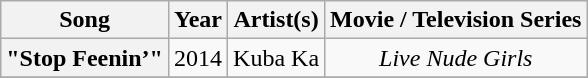<table class="wikitable plainrowheaders" style="text-align:center;">
<tr>
<th scope="col">Song</th>
<th scope="col">Year</th>
<th scope="col">Artist(s)</th>
<th scope="col">Movie / Television Series</th>
</tr>
<tr>
<th scope="row">"Stop Feenin’"</th>
<td>2014</td>
<td>Kuba Ka</td>
<td><em>Live Nude Girls</em></td>
</tr>
<tr>
</tr>
</table>
